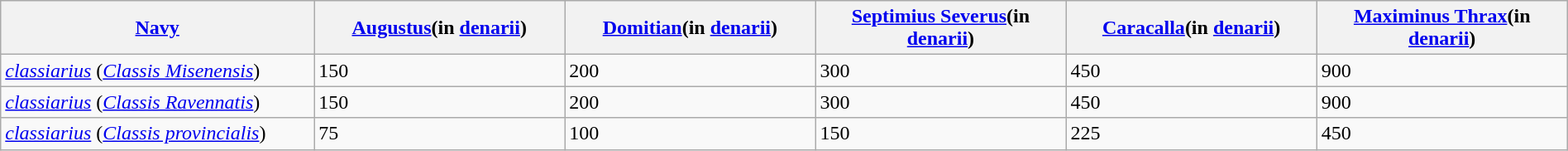<table class="wikitable" width="100%">
<tr>
<th width="20%"><a href='#'>Navy</a></th>
<th width="16%"><a href='#'>Augustus</a>(in <a href='#'>denarii</a>)</th>
<th width="16%"><a href='#'>Domitian</a>(in <a href='#'>denarii</a>)</th>
<th width="16%"><a href='#'>Septimius Severus</a>(in <a href='#'>denarii</a>)</th>
<th width="16%"><a href='#'>Caracalla</a>(in <a href='#'>denarii</a>)</th>
<th width="16%"><a href='#'>Maximinus Thrax</a>(in <a href='#'>denarii</a>)</th>
</tr>
<tr>
<td><em><a href='#'>classiarius</a></em> (<em><a href='#'>Classis Misenensis</a></em>)</td>
<td><div>150</div></td>
<td><div>200</div></td>
<td><div>300</div></td>
<td><div>450</div></td>
<td><div>900</div></td>
</tr>
<tr>
<td><em><a href='#'>classiarius</a></em> (<em><a href='#'>Classis Ravennatis</a></em>)</td>
<td><div>150</div></td>
<td><div>200</div></td>
<td><div>300</div></td>
<td><div>450</div></td>
<td><div>900</div></td>
</tr>
<tr>
<td><em><a href='#'>classiarius</a></em> (<em><a href='#'>Classis provincialis</a></em>)</td>
<td><div>75</div></td>
<td><div>100</div></td>
<td><div>150</div></td>
<td><div>225</div></td>
<td><div>450</div></td>
</tr>
</table>
